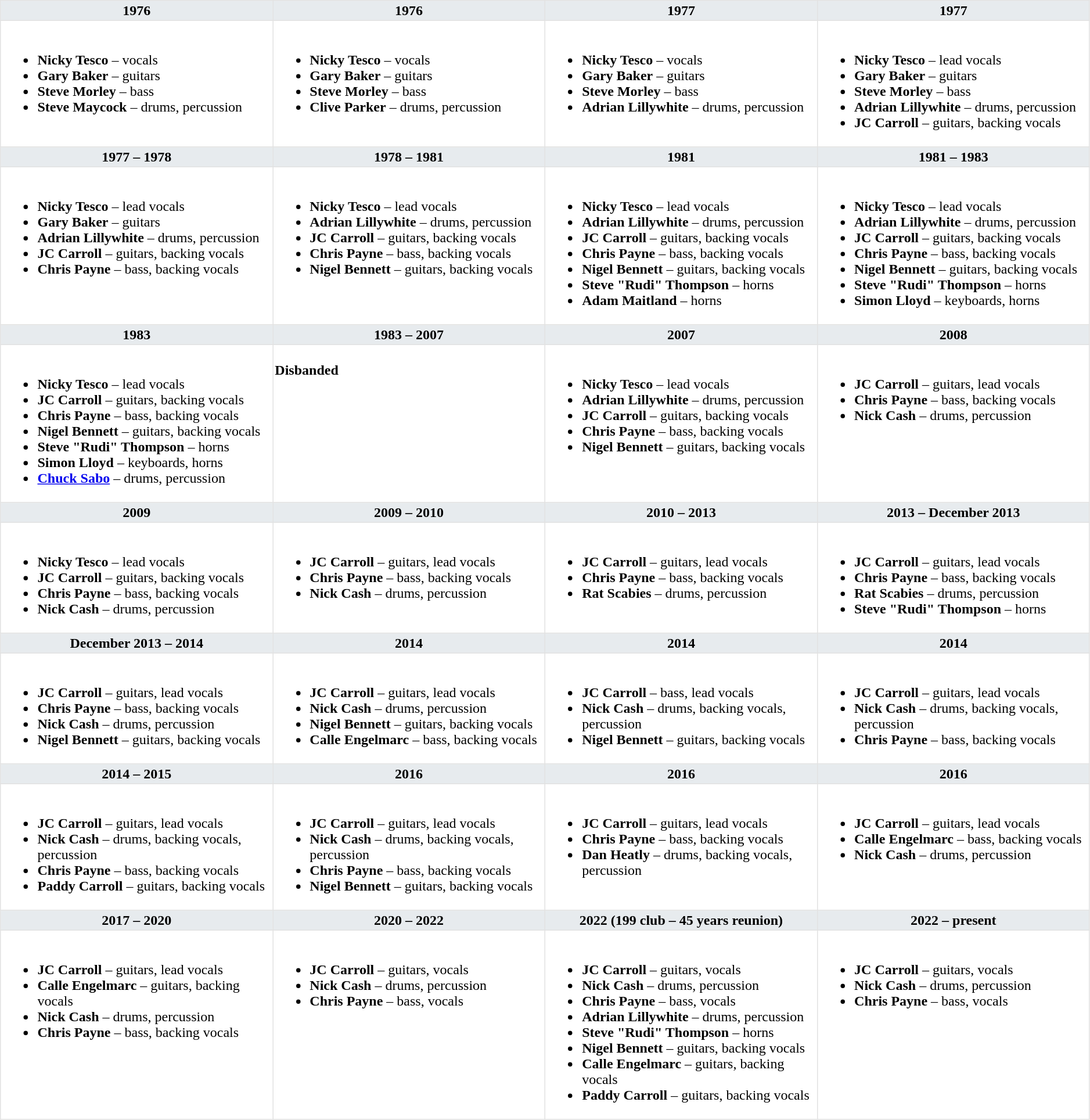<table class="toccolours" border="1" cellpadding="2" cellspacing="0"  style="float:width:375px; margin:0 0 1em 1em; border-collapse:collapse; border:1px solid #e2e2e2; width:99%;">
<tr>
<th style="vertical-align:top; background:#e7ebee; width:25%;">1976</th>
<th style="vertical-align:top; background:#e7ebee; width:25%;">1976</th>
<th style="vertical-align:top; background:#e7ebee; width:25%;">1977</th>
<th style="vertical-align:top; background:#e7ebee; width:25%;">1977</th>
</tr>
<tr>
<td valign=top><br><ul><li><strong>Nicky Tesco</strong> – vocals</li><li><strong>Gary Baker</strong> – guitars</li><li><strong>Steve Morley</strong> – bass</li><li><strong>Steve Maycock</strong> – drums, percussion</li></ul></td>
<td valign=top><br><ul><li><strong>Nicky Tesco</strong> – vocals</li><li><strong>Gary Baker</strong> – guitars</li><li><strong>Steve Morley</strong> – bass</li><li><strong>Clive Parker</strong> – drums, percussion</li></ul></td>
<td valign=top><br><ul><li><strong>Nicky Tesco</strong> – vocals</li><li><strong>Gary Baker</strong> – guitars</li><li><strong>Steve Morley</strong> – bass</li><li><strong>Adrian Lillywhite</strong> – drums, percussion</li></ul></td>
<td valign=top><br><ul><li><strong>Nicky Tesco</strong> – lead vocals</li><li><strong>Gary Baker</strong> – guitars</li><li><strong>Steve Morley</strong> – bass</li><li><strong>Adrian Lillywhite</strong> – drums, percussion</li><li><strong>JC Carroll</strong> – guitars, backing vocals</li></ul></td>
</tr>
<tr>
<th style="vertical-align:top; background:#e7ebee; width:25%;">1977 – 1978</th>
<th style="vertical-align:top; background:#e7ebee; width:25%;">1978 – 1981</th>
<th style="vertical-align:top; background:#e7ebee; width:25%;">1981</th>
<th style="vertical-align:top; background:#e7ebee; width:25%;">1981 – 1983</th>
</tr>
<tr>
<td valign=top><br><ul><li><strong>Nicky Tesco</strong> – lead vocals</li><li><strong>Gary Baker</strong> – guitars</li><li><strong>Adrian Lillywhite</strong> – drums, percussion</li><li><strong>JC Carroll</strong> – guitars, backing vocals</li><li><strong>Chris Payne</strong> – bass, backing vocals</li></ul></td>
<td valign=top><br><ul><li><strong>Nicky Tesco</strong> – lead vocals</li><li><strong>Adrian Lillywhite</strong> – drums, percussion</li><li><strong>JC Carroll</strong> – guitars, backing vocals</li><li><strong>Chris Payne</strong> – bass, backing vocals</li><li><strong>Nigel Bennett</strong> – guitars, backing vocals</li></ul></td>
<td valign=top><br><ul><li><strong>Nicky Tesco</strong> – lead vocals</li><li><strong>Adrian Lillywhite</strong> – drums, percussion</li><li><strong>JC Carroll</strong> – guitars, backing vocals</li><li><strong>Chris Payne</strong> – bass, backing vocals</li><li><strong>Nigel Bennett</strong> – guitars, backing vocals</li><li><strong>Steve "Rudi" Thompson</strong> – horns</li><li><strong>Adam Maitland</strong> – horns</li></ul></td>
<td valign=top><br><ul><li><strong>Nicky Tesco</strong> – lead vocals</li><li><strong>Adrian Lillywhite</strong> – drums, percussion</li><li><strong>JC Carroll</strong> – guitars, backing vocals</li><li><strong>Chris Payne</strong> – bass, backing vocals</li><li><strong>Nigel Bennett</strong> – guitars, backing vocals</li><li><strong>Steve "Rudi" Thompson</strong> – horns</li><li><strong>Simon Lloyd</strong> – keyboards, horns</li></ul></td>
</tr>
<tr>
<th style="vertical-align:top; background:#e7ebee; width:25%;">1983</th>
<th style="vertical-align:top; background:#e7ebee; width:25%;">1983 – 2007</th>
<th style="vertical-align:top; background:#e7ebee; width:25%;">2007</th>
<th style="vertical-align:top; background:#e7ebee; width:25%;">2008</th>
</tr>
<tr>
<td valign=top><br><ul><li><strong>Nicky Tesco</strong> – lead vocals</li><li><strong>JC Carroll</strong> – guitars, backing vocals</li><li><strong>Chris Payne</strong> – bass, backing vocals</li><li><strong>Nigel Bennett</strong> – guitars, backing vocals</li><li><strong>Steve "Rudi" Thompson</strong> – horns</li><li><strong>Simon Lloyd</strong> – keyboards, horns</li><li><strong><a href='#'>Chuck Sabo</a></strong> – drums, percussion</li></ul></td>
<td valign=top><br><strong>Disbanded</strong></td>
<td valign=top><br><ul><li><strong>Nicky Tesco</strong> – lead vocals</li><li><strong>Adrian Lillywhite</strong> – drums, percussion</li><li><strong>JC Carroll</strong> – guitars, backing vocals</li><li><strong>Chris Payne</strong> – bass, backing vocals</li><li><strong>Nigel Bennett</strong> – guitars, backing vocals</li></ul></td>
<td valign=top><br><ul><li><strong>JC Carroll</strong> – guitars, lead vocals</li><li><strong>Chris Payne</strong> – bass, backing vocals</li><li><strong>Nick Cash</strong> – drums, percussion</li></ul></td>
</tr>
<tr>
<th style="vertical-align:top; background:#e7ebee; width:25%;">2009</th>
<th style="vertical-align:top; background:#e7ebee; width:25%;">2009 – 2010</th>
<th style="vertical-align:top; background:#e7ebee; width:25%;">2010 – 2013</th>
<th style="vertical-align:top; background:#e7ebee; width:25%;">2013 – December 2013</th>
</tr>
<tr>
<td valign=top><br><ul><li><strong>Nicky Tesco</strong> – lead vocals</li><li><strong>JC Carroll</strong> – guitars, backing vocals</li><li><strong>Chris Payne</strong> – bass, backing vocals</li><li><strong>Nick Cash</strong> – drums, percussion</li></ul></td>
<td valign=top><br><ul><li><strong>JC Carroll</strong> – guitars, lead vocals</li><li><strong>Chris Payne</strong> – bass, backing vocals</li><li><strong>Nick Cash</strong> – drums, percussion</li></ul></td>
<td valign=top><br><ul><li><strong>JC Carroll</strong> – guitars, lead vocals</li><li><strong>Chris Payne</strong> – bass, backing vocals</li><li><strong>Rat Scabies</strong> – drums, percussion</li></ul></td>
<td valign=top><br><ul><li><strong>JC Carroll</strong> – guitars, lead vocals</li><li><strong>Chris Payne</strong> – bass, backing vocals</li><li><strong>Rat Scabies</strong> – drums, percussion</li><li><strong>Steve "Rudi" Thompson</strong> – horns</li></ul></td>
</tr>
<tr>
<th style="vertical-align:top; background:#e7ebee; width:25%;">December 2013 – 2014</th>
<th style="vertical-align:top; background:#e7ebee; width:25%;">2014</th>
<th style="vertical-align:top; background:#e7ebee; width:25%;">2014</th>
<th style="vertical-align:top; background:#e7ebee; width:25%;">2014</th>
</tr>
<tr>
<td valign=top><br><ul><li><strong>JC Carroll</strong> – guitars, lead vocals</li><li><strong>Chris Payne</strong> – bass, backing vocals</li><li><strong>Nick Cash</strong> – drums, percussion</li><li><strong>Nigel Bennett</strong> – guitars, backing vocals</li></ul></td>
<td valign=top><br><ul><li><strong>JC Carroll</strong> – guitars, lead vocals</li><li><strong>Nick Cash</strong> – drums, percussion</li><li><strong>Nigel Bennett</strong> – guitars, backing vocals</li><li><strong>Calle Engelmarc</strong> – bass, backing vocals</li></ul></td>
<td valign=top><br><ul><li><strong>JC Carroll</strong> – bass, lead vocals</li><li><strong>Nick Cash</strong> – drums, backing vocals, percussion</li><li><strong>Nigel Bennett</strong> – guitars, backing vocals</li></ul></td>
<td valign=top><br><ul><li><strong>JC Carroll</strong> – guitars, lead vocals</li><li><strong>Nick Cash</strong> – drums, backing vocals, percussion</li><li><strong>Chris Payne</strong> – bass, backing vocals</li></ul></td>
</tr>
<tr>
<th style="vertical-align:top; background:#e7ebee; width:25%;">2014 – 2015</th>
<th style="vertical-align:top; background:#e7ebee; width:25%;">2016</th>
<th style="vertical-align:top; background:#e7ebee; width:25%;">2016</th>
<th style="vertical-align:top; background:#e7ebee; width:25%;">2016</th>
</tr>
<tr>
<td valign=top><br><ul><li><strong>JC Carroll</strong> – guitars, lead vocals</li><li><strong>Nick Cash</strong> – drums, backing vocals, percussion</li><li><strong>Chris Payne</strong> – bass, backing vocals</li><li><strong>Paddy Carroll</strong> – guitars, backing vocals</li></ul></td>
<td valign=top><br><ul><li><strong>JC Carroll</strong> – guitars, lead vocals</li><li><strong>Nick Cash</strong> – drums, backing vocals, percussion</li><li><strong>Chris Payne</strong> – bass, backing vocals</li><li><strong>Nigel Bennett</strong> – guitars, backing vocals</li></ul></td>
<td valign=top><br><ul><li><strong>JC Carroll</strong> – guitars, lead vocals</li><li><strong>Chris Payne</strong> – bass, backing vocals</li><li><strong>Dan Heatly</strong> – drums, backing vocals, percussion</li></ul></td>
<td valign=top><br><ul><li><strong>JC Carroll</strong> – guitars, lead vocals</li><li><strong>Calle Engelmarc</strong> – bass, backing vocals</li><li><strong>Nick Cash</strong> – drums, percussion</li></ul></td>
</tr>
<tr>
<th style="vertical-align:top; background:#e7ebee; width:25%;">2017 – 2020</th>
<th style="vertical-align:top; background:#e7ebee; width:25%;">2020 – 2022</th>
<th style="vertical-align:top; background:#e7ebee; width:25%;">2022 (199 club – 45 years reunion)</th>
<th style="vertical-align:top; background:#e7ebee; width:25%;">2022 – present</th>
</tr>
<tr>
<td valign=top><br><ul><li><strong>JC Carroll</strong> – guitars, lead vocals</li><li><strong>Calle Engelmarc</strong> – guitars, backing vocals</li><li><strong>Nick Cash</strong> – drums, percussion</li><li><strong>Chris Payne</strong> – bass, backing vocals</li></ul></td>
<td valign=top><br><ul><li><strong>JC Carroll</strong> – guitars, vocals</li><li><strong>Nick Cash</strong> – drums, percussion</li><li><strong>Chris Payne</strong> – bass,  vocals</li></ul></td>
<td valign=top><br><ul><li><strong>JC Carroll</strong> – guitars, vocals</li><li><strong>Nick Cash</strong> – drums, percussion</li><li><strong>Chris Payne</strong> – bass,  vocals</li><li><strong>Adrian Lillywhite</strong> – drums, percussion</li><li><strong>Steve "Rudi" Thompson</strong> – horns</li><li><strong>Nigel Bennett</strong> – guitars, backing vocals</li><li><strong>Calle Engelmarc</strong> – guitars, backing vocals</li><li><strong>Paddy Carroll</strong> – guitars, backing vocals</li></ul></td>
<td valign=top><br><ul><li><strong>JC Carroll</strong> – guitars, vocals</li><li><strong>Nick Cash</strong> – drums, percussion</li><li><strong>Chris Payne</strong> – bass,  vocals</li></ul></td>
</tr>
</table>
